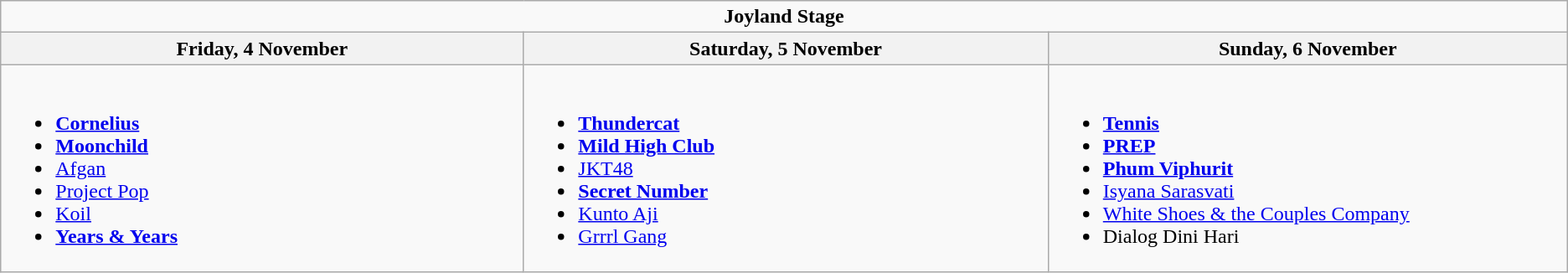<table class="wikitable">
<tr>
<td colspan="4" align="center"><strong>Joyland Stage</strong></td>
</tr>
<tr>
<th width="500">Friday, 4 November</th>
<th width="500">Saturday, 5 November</th>
<th width="500">Sunday, 6 November</th>
</tr>
<tr valign="top">
<td><br><ul><li><strong><a href='#'>Cornelius</a></strong></li><li><strong><a href='#'>Moonchild</a></strong></li><li><a href='#'>Afgan</a></li><li><a href='#'>Project Pop</a></li><li><a href='#'>Koil</a></li><li><strong><a href='#'>Years & Years</a></strong></li></ul></td>
<td><br><ul><li><strong><a href='#'>Thundercat</a></strong></li><li><strong><a href='#'>Mild High Club</a></strong></li><li><a href='#'>JKT48</a></li><li><strong><a href='#'>Secret Number</a></strong></li><li><a href='#'>Kunto Aji</a></li><li><a href='#'>Grrrl Gang</a></li></ul></td>
<td><br><ul><li><strong><a href='#'>Tennis</a></strong></li><li><strong><a href='#'>PREP</a></strong></li><li><strong><a href='#'>Phum Viphurit</a></strong></li><li><a href='#'>Isyana Sarasvati</a></li><li><a href='#'>White Shoes & the Couples Company</a></li><li>Dialog Dini Hari</li></ul></td>
</tr>
</table>
